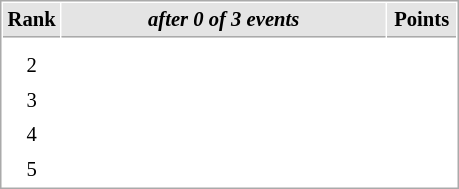<table cellspacing="1" cellpadding="3" style="border:1px solid #AAAAAA;font-size:86%">
<tr style="background-color: #E4E4E4;">
<th style="border-bottom:1px solid #AAAAAA; width: 10px;">Rank</th>
<th style="border-bottom:1px solid #AAAAAA; width: 210px;"><em>after 0 of 3 events</em></th>
<th style="border-bottom:1px solid #AAAAAA; width: 40px;">Points</th>
</tr>
<tr>
<td align=center></td>
<td></td>
<td align=center></td>
</tr>
<tr>
<td align=center>2</td>
<td></td>
<td align=center></td>
</tr>
<tr>
<td align=center>3</td>
<td></td>
<td align=center></td>
</tr>
<tr>
<td align=center>4</td>
<td></td>
<td align=center></td>
</tr>
<tr>
<td align=center>5</td>
<td></td>
<td align=center></td>
</tr>
</table>
